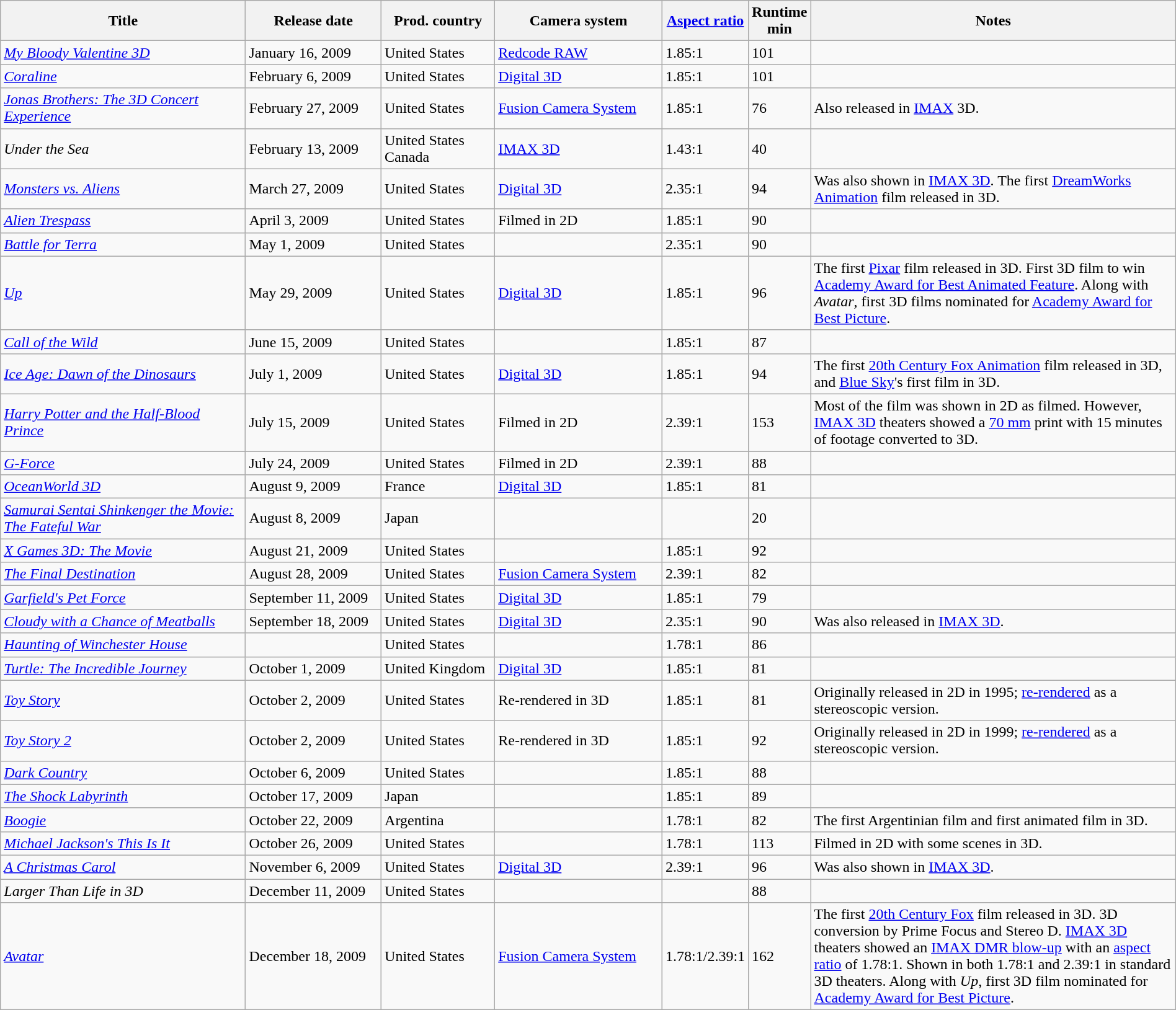<table class="wikitable sortable" width="100%">
<tr>
<th width="22%">Title</th>
<th width="12%">Release date</th>
<th width="10%">Prod. country</th>
<th width="15%">Camera system</th>
<th width="5%"><a href='#'>Aspect ratio</a></th>
<th width="3%">Runtime min</th>
<th width="33%" class="unsortable">Notes</th>
</tr>
<tr>
<td><em><a href='#'>My Bloody Valentine 3D</a></em></td>
<td>January 16, 2009</td>
<td>United States</td>
<td><a href='#'>Redcode RAW</a></td>
<td>1.85:1</td>
<td>101</td>
<td></td>
</tr>
<tr>
<td><em><a href='#'>Coraline</a></em></td>
<td>February 6, 2009</td>
<td>United States</td>
<td><a href='#'>Digital 3D</a></td>
<td>1.85:1</td>
<td>101</td>
<td></td>
</tr>
<tr>
<td><em><a href='#'>Jonas Brothers: The 3D Concert Experience</a></em></td>
<td>February 27, 2009</td>
<td>United States</td>
<td><a href='#'>Fusion Camera System</a></td>
<td>1.85:1</td>
<td>76</td>
<td>Also released in <a href='#'>IMAX</a> 3D.</td>
</tr>
<tr>
<td><em>Under the Sea</em></td>
<td>February 13, 2009</td>
<td>United States<br>Canada</td>
<td><a href='#'>IMAX 3D</a></td>
<td>1.43:1</td>
<td>40</td>
<td></td>
</tr>
<tr>
<td><em><a href='#'>Monsters vs. Aliens</a></em></td>
<td>March 27, 2009</td>
<td>United States</td>
<td><a href='#'>Digital 3D</a></td>
<td>2.35:1</td>
<td>94</td>
<td>Was also shown in <a href='#'>IMAX 3D</a>. The first <a href='#'>DreamWorks Animation</a> film released in 3D.</td>
</tr>
<tr>
<td><em><a href='#'>Alien Trespass</a></em></td>
<td>April 3, 2009</td>
<td>United States</td>
<td>Filmed in 2D</td>
<td>1.85:1</td>
<td>90</td>
<td></td>
</tr>
<tr>
<td><em><a href='#'>Battle for Terra</a></em></td>
<td>May 1, 2009</td>
<td>United States</td>
<td></td>
<td>2.35:1</td>
<td>90</td>
<td></td>
</tr>
<tr>
<td><em><a href='#'>Up</a></em></td>
<td>May 29, 2009</td>
<td>United States</td>
<td><a href='#'>Digital 3D</a></td>
<td>1.85:1</td>
<td>96</td>
<td>The first <a href='#'>Pixar</a> film released in 3D. First 3D film to win <a href='#'>Academy Award for Best Animated Feature</a>. Along with <em>Avatar</em>, first 3D films nominated for <a href='#'>Academy Award for Best Picture</a>.</td>
</tr>
<tr>
<td><em><a href='#'>Call of the Wild</a></em></td>
<td>June 15, 2009</td>
<td>United States</td>
<td></td>
<td>1.85:1</td>
<td>87</td>
<td></td>
</tr>
<tr>
<td><em><a href='#'>Ice Age: Dawn of the Dinosaurs</a></em></td>
<td>July 1, 2009</td>
<td>United States</td>
<td><a href='#'>Digital 3D</a></td>
<td>1.85:1</td>
<td>94</td>
<td>The first <a href='#'>20th Century Fox Animation</a> film released in 3D, and <a href='#'>Blue Sky</a>'s first film in 3D.</td>
</tr>
<tr>
<td><em><a href='#'>Harry Potter and the Half-Blood Prince</a></em></td>
<td>July 15, 2009</td>
<td>United States</td>
<td>Filmed in 2D</td>
<td>2.39:1</td>
<td>153</td>
<td>Most of the film was shown in 2D as filmed. However, <a href='#'>IMAX 3D</a> theaters showed a <a href='#'>70 mm</a> print with 15 minutes of footage converted to 3D.</td>
</tr>
<tr>
<td><em><a href='#'>G-Force</a></em></td>
<td>July 24, 2009</td>
<td>United States</td>
<td>Filmed in 2D</td>
<td>2.39:1</td>
<td>88</td>
<td></td>
</tr>
<tr>
<td><em><a href='#'>OceanWorld 3D</a></em></td>
<td>August 9, 2009</td>
<td>France</td>
<td><a href='#'>Digital 3D</a></td>
<td>1.85:1</td>
<td>81</td>
<td></td>
</tr>
<tr>
<td><em><a href='#'>Samurai Sentai Shinkenger the Movie: The Fateful War</a></em></td>
<td>August 8, 2009</td>
<td>Japan</td>
<td></td>
<td></td>
<td>20</td>
<td></td>
</tr>
<tr>
<td><em><a href='#'>X Games 3D: The Movie</a></em></td>
<td>August 21, 2009</td>
<td>United States</td>
<td></td>
<td>1.85:1</td>
<td>92</td>
<td></td>
</tr>
<tr>
<td><em><a href='#'>The Final Destination</a></em></td>
<td>August 28, 2009</td>
<td>United States</td>
<td><a href='#'>Fusion Camera System</a></td>
<td>2.39:1</td>
<td>82</td>
<td></td>
</tr>
<tr>
<td><em><a href='#'>Garfield's Pet Force</a></em></td>
<td>September 11, 2009</td>
<td>United States</td>
<td><a href='#'>Digital 3D</a></td>
<td>1.85:1</td>
<td>79</td>
<td></td>
</tr>
<tr>
<td><em><a href='#'>Cloudy with a Chance of Meatballs</a></em></td>
<td>September 18, 2009</td>
<td>United States</td>
<td><a href='#'>Digital 3D</a></td>
<td>2.35:1</td>
<td>90</td>
<td>Was also released in <a href='#'>IMAX 3D</a>.</td>
</tr>
<tr>
<td><em><a href='#'>Haunting of Winchester House</a></em></td>
<td></td>
<td>United States</td>
<td></td>
<td>1.78:1</td>
<td>86</td>
<td></td>
</tr>
<tr>
<td><em><a href='#'>Turtle: The Incredible Journey</a></em></td>
<td>October 1, 2009</td>
<td>United Kingdom</td>
<td><a href='#'>Digital 3D</a></td>
<td>1.85:1</td>
<td>81</td>
<td></td>
</tr>
<tr>
<td><em><a href='#'>Toy Story</a></em></td>
<td>October 2, 2009</td>
<td>United States</td>
<td>Re-rendered in 3D</td>
<td>1.85:1</td>
<td>81</td>
<td>Originally released in 2D in 1995; <a href='#'>re-rendered</a> as a stereoscopic version.</td>
</tr>
<tr>
<td><em><a href='#'>Toy Story 2</a></em></td>
<td>October 2, 2009</td>
<td>United States</td>
<td>Re-rendered in 3D</td>
<td>1.85:1</td>
<td>92</td>
<td>Originally released in 2D in 1999; <a href='#'>re-rendered</a> as a stereoscopic version.</td>
</tr>
<tr>
<td><em><a href='#'>Dark Country</a></em></td>
<td>October 6, 2009</td>
<td>United States</td>
<td></td>
<td>1.85:1</td>
<td>88</td>
<td></td>
</tr>
<tr>
<td><em><a href='#'>The Shock Labyrinth</a></em></td>
<td>October 17, 2009</td>
<td>Japan</td>
<td></td>
<td>1.85:1</td>
<td>89</td>
<td></td>
</tr>
<tr>
<td><em><a href='#'>Boogie</a></em></td>
<td>October 22, 2009</td>
<td>Argentina</td>
<td></td>
<td>1.78:1</td>
<td>82</td>
<td>The first Argentinian film and first animated film in 3D.</td>
</tr>
<tr>
<td><em><a href='#'>Michael Jackson's This Is It</a></em></td>
<td>October 26, 2009</td>
<td>United States</td>
<td></td>
<td>1.78:1</td>
<td>113</td>
<td>Filmed in 2D with some scenes in 3D.</td>
</tr>
<tr>
<td><em><a href='#'>A Christmas Carol</a></em></td>
<td>November 6, 2009</td>
<td>United States</td>
<td><a href='#'>Digital 3D</a></td>
<td>2.39:1</td>
<td>96</td>
<td>Was also shown in <a href='#'>IMAX 3D</a>.</td>
</tr>
<tr>
<td><em>Larger Than Life in 3D</em></td>
<td>December 11, 2009</td>
<td>United States</td>
<td></td>
<td></td>
<td>88</td>
<td></td>
</tr>
<tr>
<td><em><a href='#'>Avatar</a></em></td>
<td>December 18, 2009</td>
<td>United States</td>
<td><a href='#'>Fusion Camera System</a></td>
<td>1.78:1/2.39:1</td>
<td>162</td>
<td>The first <a href='#'>20th Century Fox</a> film released in 3D. 3D conversion by Prime Focus and Stereo D. <a href='#'>IMAX 3D</a> theaters showed an <a href='#'>IMAX DMR blow-up</a> with an <a href='#'>aspect ratio</a> of 1.78:1. Shown in both 1.78:1 and 2.39:1 in standard 3D theaters. Along with <em>Up</em>, first 3D film nominated for <a href='#'>Academy Award for Best Picture</a>.</td>
</tr>
</table>
